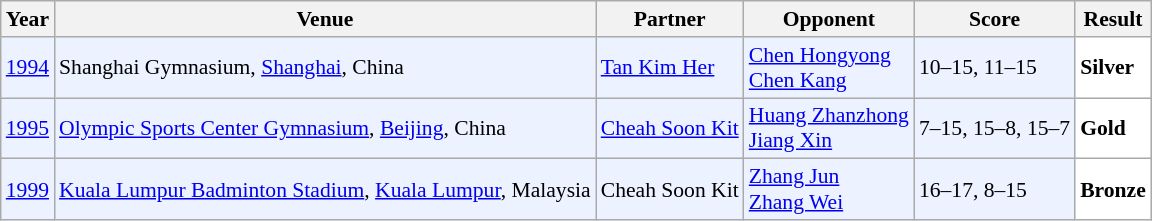<table class="sortable wikitable" style="font-size: 90%;">
<tr>
<th>Year</th>
<th>Venue</th>
<th>Partner</th>
<th>Opponent</th>
<th>Score</th>
<th>Result</th>
</tr>
<tr style="background:#ECF2FF">
<td align="center"><a href='#'>1994</a></td>
<td align="left">Shanghai Gymnasium, <a href='#'>Shanghai</a>, China</td>
<td align="left"> <a href='#'>Tan Kim Her</a></td>
<td align="left"> <a href='#'>Chen Hongyong</a> <br>  <a href='#'>Chen Kang</a></td>
<td align="left">10–15, 11–15</td>
<td style="text-align:left; background:white"> <strong>Silver</strong></td>
</tr>
<tr style="background:#ECF2FF">
<td align="center"><a href='#'>1995</a></td>
<td align="left"><a href='#'>Olympic Sports Center Gymnasium</a>, <a href='#'>Beijing</a>, China</td>
<td align="left"> <a href='#'>Cheah Soon Kit</a></td>
<td align="left"> <a href='#'>Huang Zhanzhong</a> <br>  <a href='#'>Jiang Xin</a></td>
<td align="left">7–15, 15–8, 15–7</td>
<td style="text-align:left; background:white"> <strong>Gold</strong></td>
</tr>
<tr style="background:#ECF2FF">
<td align="center"><a href='#'>1999</a></td>
<td align="left"><a href='#'>Kuala Lumpur Badminton Stadium</a>, <a href='#'>Kuala Lumpur</a>, Malaysia</td>
<td align="left"> Cheah Soon Kit</td>
<td align="left"> <a href='#'>Zhang Jun</a> <br>  <a href='#'>Zhang Wei</a></td>
<td align="left">16–17, 8–15</td>
<td style="text-align:left; background:white"> <strong>Bronze</strong></td>
</tr>
</table>
